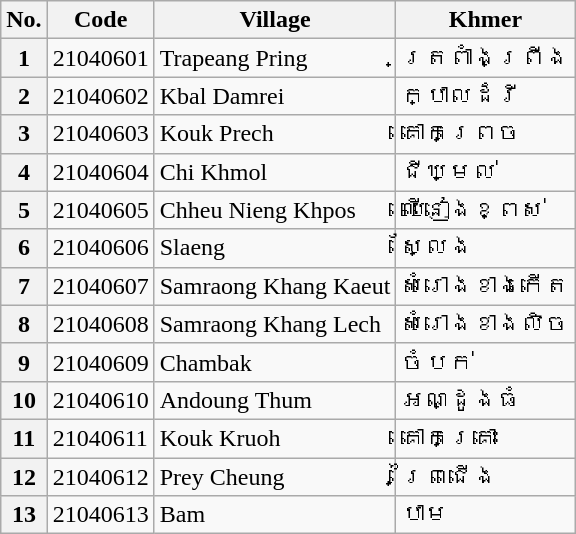<table class="wikitable sortable mw-collapsible">
<tr>
<th>No.</th>
<th>Code</th>
<th>Village</th>
<th>Khmer</th>
</tr>
<tr>
<th>1</th>
<td>21040601</td>
<td>Trapeang Pring</td>
<td>ត្រពាំងព្រីង</td>
</tr>
<tr>
<th>2</th>
<td>21040602</td>
<td>Kbal Damrei</td>
<td>ក្បាលដំរី</td>
</tr>
<tr>
<th>3</th>
<td>21040603</td>
<td>Kouk Prech</td>
<td>គោកព្រេច</td>
</tr>
<tr>
<th>4</th>
<td>21040604</td>
<td>Chi Khmol</td>
<td>ជីឃ្មល់</td>
</tr>
<tr>
<th>5</th>
<td>21040605</td>
<td>Chheu Nieng Khpos</td>
<td>ឈើនៀងខ្ពស់</td>
</tr>
<tr>
<th>6</th>
<td>21040606</td>
<td>Slaeng</td>
<td>ស្លែង</td>
</tr>
<tr>
<th>7</th>
<td>21040607</td>
<td>Samraong Khang Kaeut</td>
<td>សំរោងខាងកើត</td>
</tr>
<tr>
<th>8</th>
<td>21040608</td>
<td>Samraong Khang Lech</td>
<td>សំរោងខាងលិច</td>
</tr>
<tr>
<th>9</th>
<td>21040609</td>
<td>Chambak</td>
<td>ចំបក់</td>
</tr>
<tr>
<th>10</th>
<td>21040610</td>
<td>Andoung Thum</td>
<td>អណ្ដូងធំ</td>
</tr>
<tr>
<th>11</th>
<td>21040611</td>
<td>Kouk Kruoh</td>
<td>គោកគ្រោះ</td>
</tr>
<tr>
<th>12</th>
<td>21040612</td>
<td>Prey Cheung</td>
<td>ព្រៃជើង</td>
</tr>
<tr>
<th>13</th>
<td>21040613</td>
<td>Bam</td>
<td>បាម</td>
</tr>
</table>
